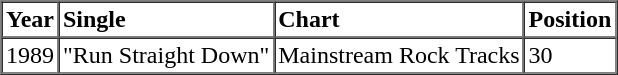<table border="1" cellspacing="0" cellpadding="2">
<tr>
<th align="left">Year</th>
<th align="left">Single</th>
<th align="left">Chart</th>
<th align="left">Position</th>
</tr>
<tr>
<td align="left">1989</td>
<td align="left">"Run Straight Down"</td>
<td align="left">Mainstream Rock Tracks</td>
<td align="left">30</td>
</tr>
</table>
